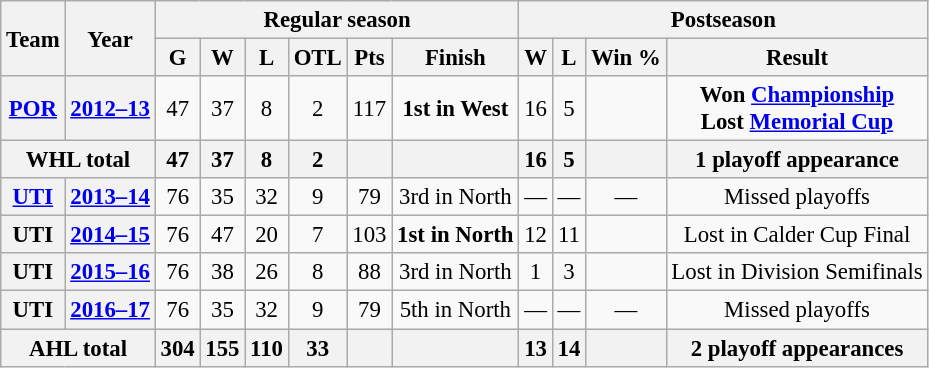<table class="wikitable" style="font-size:95%; text-align:center;">
<tr>
<th rowspan="2">Team</th>
<th rowspan="2">Year</th>
<th colspan="6">Regular season</th>
<th colspan="4">Postseason</th>
</tr>
<tr>
<th>G</th>
<th>W</th>
<th>L</th>
<th>OTL</th>
<th>Pts</th>
<th>Finish</th>
<th>W</th>
<th>L</th>
<th>Win %</th>
<th>Result</th>
</tr>
<tr>
<th><a href='#'>POR</a></th>
<th><a href='#'>2012–13</a></th>
<td>47</td>
<td>37</td>
<td>8</td>
<td>2</td>
<td>117</td>
<td><strong>1st in West</strong></td>
<td>16</td>
<td>5</td>
<td></td>
<td><strong>Won <a href='#'>Championship</a></strong><br><strong>Lost <a href='#'>Memorial Cup</a></strong></td>
</tr>
<tr>
<th colspan="2">WHL total</th>
<th>47</th>
<th>37</th>
<th>8</th>
<th>2</th>
<th> </th>
<th> </th>
<th>16</th>
<th>5</th>
<th></th>
<th>1 playoff appearance</th>
</tr>
<tr>
<th><a href='#'>UTI</a></th>
<th><a href='#'>2013–14</a></th>
<td>76</td>
<td>35</td>
<td>32</td>
<td>9</td>
<td>79</td>
<td>3rd in North</td>
<td>—</td>
<td>—</td>
<td>—</td>
<td>Missed playoffs</td>
</tr>
<tr>
<th>UTI</th>
<th><a href='#'>2014–15</a></th>
<td>76</td>
<td>47</td>
<td>20</td>
<td>7</td>
<td>103</td>
<td><strong>1st in North</strong></td>
<td>12</td>
<td>11</td>
<td></td>
<td>Lost in Calder Cup Final</td>
</tr>
<tr>
<th>UTI</th>
<th><a href='#'>2015–16</a></th>
<td>76</td>
<td>38</td>
<td>26</td>
<td>8</td>
<td>88</td>
<td>3rd in North</td>
<td>1</td>
<td>3</td>
<td></td>
<td>Lost in Division Semifinals</td>
</tr>
<tr>
<th>UTI</th>
<th><a href='#'>2016–17</a></th>
<td>76</td>
<td>35</td>
<td>32</td>
<td>9</td>
<td>79</td>
<td>5th in North</td>
<td>—</td>
<td>—</td>
<td>—</td>
<td>Missed playoffs</td>
</tr>
<tr>
<th colspan="2">AHL total</th>
<th>304</th>
<th>155</th>
<th>110</th>
<th>33</th>
<th> </th>
<th> </th>
<th>13</th>
<th>14</th>
<th></th>
<th>2 playoff appearances</th>
</tr>
</table>
